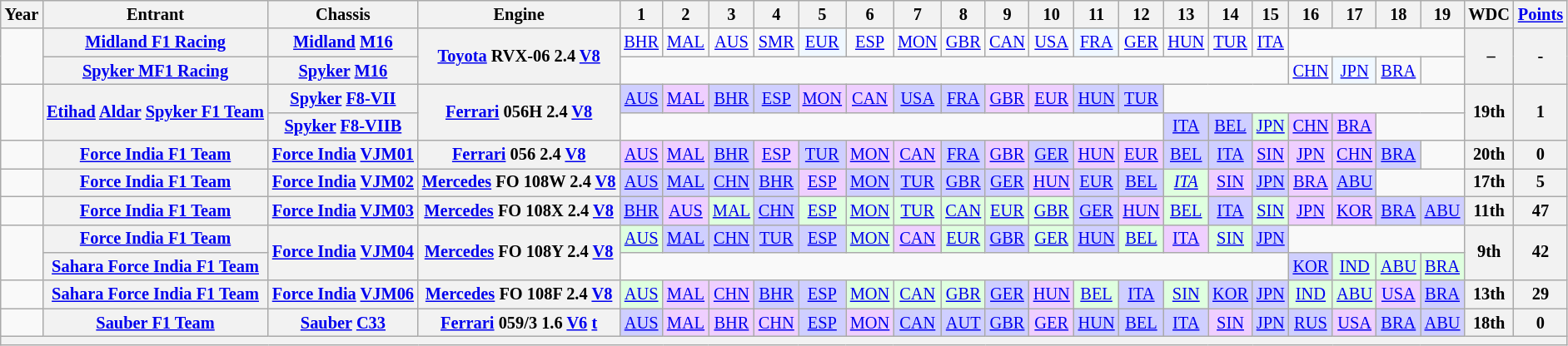<table class="wikitable" style="text-align:center; font-size:85%">
<tr>
<th>Year</th>
<th>Entrant</th>
<th>Chassis</th>
<th>Engine</th>
<th>1</th>
<th>2</th>
<th>3</th>
<th>4</th>
<th>5</th>
<th>6</th>
<th>7</th>
<th>8</th>
<th>9</th>
<th>10</th>
<th>11</th>
<th>12</th>
<th>13</th>
<th>14</th>
<th>15</th>
<th>16</th>
<th>17</th>
<th>18</th>
<th>19</th>
<th>WDC</th>
<th><a href='#'>Points</a></th>
</tr>
<tr>
<td rowspan=2></td>
<th nowrap><a href='#'>Midland F1 Racing</a></th>
<th nowrap><a href='#'>Midland</a> <a href='#'>M16</a></th>
<th rowspan=2 nowrap><a href='#'>Toyota</a> RVX-06 2.4 <a href='#'>V8</a></th>
<td><a href='#'>BHR</a></td>
<td><a href='#'>MAL</a></td>
<td><a href='#'>AUS</a></td>
<td><a href='#'>SMR</a></td>
<td style="background:#F0F8FF;"><a href='#'>EUR</a><br></td>
<td><a href='#'>ESP</a></td>
<td><a href='#'>MON</a></td>
<td><a href='#'>GBR</a></td>
<td><a href='#'>CAN</a></td>
<td><a href='#'>USA</a></td>
<td style="background:#F0F8FF;"><a href='#'>FRA</a><br></td>
<td><a href='#'>GER</a></td>
<td><a href='#'>HUN</a></td>
<td><a href='#'>TUR</a></td>
<td><a href='#'>ITA</a></td>
<td colspan=4></td>
<th rowspan=2> –</th>
<th rowspan=2>-</th>
</tr>
<tr>
<th nowrap><a href='#'>Spyker MF1 Racing</a></th>
<th nowrap><a href='#'>Spyker</a> <a href='#'>M16</a></th>
<td colspan=15></td>
<td><a href='#'>CHN</a></td>
<td style="background:#F0F8FF;"><a href='#'>JPN</a><br></td>
<td><a href='#'>BRA</a></td>
<td></td>
</tr>
<tr>
<td rowspan=2></td>
<th rowspan=2 nowrap><a href='#'>Etihad</a> <a href='#'>Aldar</a> <a href='#'>Spyker F1 Team</a></th>
<th nowrap><a href='#'>Spyker</a> <a href='#'>F8-VII</a></th>
<th rowspan=2 nowrap><a href='#'>Ferrari</a> 056H 2.4 <a href='#'>V8</a></th>
<td style="background:#CFCFFF;"><a href='#'>AUS</a><br></td>
<td style="background:#EFCFFF;"><a href='#'>MAL</a><br></td>
<td style="background:#CFCFFF;"><a href='#'>BHR</a><br></td>
<td style="background:#CFCFFF;"><a href='#'>ESP</a><br></td>
<td style="background:#EFCFFF;"><a href='#'>MON</a><br></td>
<td style="background:#EFCFFF;"><a href='#'>CAN</a><br></td>
<td style="background:#CFCFFF;"><a href='#'>USA</a><br></td>
<td style="background:#CFCFFF;"><a href='#'>FRA</a><br></td>
<td style="background:#EFCFFF;"><a href='#'>GBR</a><br></td>
<td style="background:#EFCFFF;"><a href='#'>EUR</a><br></td>
<td style="background:#CFCFFF;"><a href='#'>HUN</a><br></td>
<td style="background:#CFCFFF;"><a href='#'>TUR</a><br></td>
<td colspan=7></td>
<th rowspan=2>19th</th>
<th rowspan=2>1</th>
</tr>
<tr>
<th nowrap><a href='#'>Spyker</a> <a href='#'>F8-VIIB</a></th>
<td colspan=12></td>
<td style="background:#CFCFFF;"><a href='#'>ITA</a><br></td>
<td style="background:#CFCFFF;"><a href='#'>BEL</a><br></td>
<td style="background:#DFFFDF;"><a href='#'>JPN</a><br></td>
<td style="background:#EFCFFF;"><a href='#'>CHN</a><br></td>
<td style="background:#EFCFFF;"><a href='#'>BRA</a><br></td>
<td colspan=2></td>
</tr>
<tr>
<td></td>
<th nowrap><a href='#'>Force India F1 Team</a></th>
<th nowrap><a href='#'>Force India</a> <a href='#'>VJM01</a></th>
<th nowrap><a href='#'>Ferrari</a> 056 2.4 <a href='#'>V8</a></th>
<td style="background:#EFCFFF;"><a href='#'>AUS</a><br></td>
<td style="background:#EFCFFF;"><a href='#'>MAL</a><br></td>
<td style="background:#CFCFFF;"><a href='#'>BHR</a><br></td>
<td style="background:#EFCFFF;"><a href='#'>ESP</a><br></td>
<td style="background:#CFCFFF;"><a href='#'>TUR</a><br></td>
<td style="background:#EFCFFF;"><a href='#'>MON</a><br></td>
<td style="background:#EFCFFF;"><a href='#'>CAN</a><br></td>
<td style="background:#CFCFFF;"><a href='#'>FRA</a><br></td>
<td style="background:#EFCFFF;"><a href='#'>GBR</a><br></td>
<td style="background:#CFCFFF;"><a href='#'>GER</a><br></td>
<td style="background:#EFCFFF;"><a href='#'>HUN</a><br></td>
<td style="background:#EFCFFF;"><a href='#'>EUR</a><br></td>
<td style="background:#CFCFFF;"><a href='#'>BEL</a><br></td>
<td style="background:#CFCFFF;"><a href='#'>ITA</a><br></td>
<td style="background:#EFCFFF;"><a href='#'>SIN</a><br></td>
<td style="background:#EFCFFF;"><a href='#'>JPN</a><br></td>
<td style="background:#EFCFFF;"><a href='#'>CHN</a><br></td>
<td style="background:#CFCFFF;"><a href='#'>BRA</a><br></td>
<td></td>
<th>20th</th>
<th>0</th>
</tr>
<tr>
<td></td>
<th nowrap><a href='#'>Force India F1 Team</a></th>
<th nowrap><a href='#'>Force India</a> <a href='#'>VJM02</a></th>
<th nowrap><a href='#'>Mercedes</a> FO 108W 2.4 <a href='#'>V8</a></th>
<td style="background:#CFCFFF;"><a href='#'>AUS</a><br></td>
<td style="background:#CFCFFF;"><a href='#'>MAL</a><br></td>
<td style="background:#CFCFFF;"><a href='#'>CHN</a><br></td>
<td style="background:#CFCFFF;"><a href='#'>BHR</a><br></td>
<td style="background:#EFCFFF;"><a href='#'>ESP</a><br></td>
<td style="background:#CFCFFF;"><a href='#'>MON</a><br></td>
<td style="background:#CFCFFF;"><a href='#'>TUR</a><br></td>
<td style="background:#CFCFFF;"><a href='#'>GBR</a><br></td>
<td style="background:#CFCFFF;"><a href='#'>GER</a><br></td>
<td style="background:#EFCFFF;"><a href='#'>HUN</a><br></td>
<td style="background:#CFCFFF;"><a href='#'>EUR</a><br></td>
<td style="background:#CFCFFF;"><a href='#'>BEL</a><br></td>
<td style="background:#DFFFDF;"><em><a href='#'>ITA</a></em><br></td>
<td style="background:#EFCFFF;"><a href='#'>SIN</a><br></td>
<td style="background:#CFCFFF;"><a href='#'>JPN</a><br></td>
<td style="background:#EFCFFF;"><a href='#'>BRA</a><br></td>
<td style="background:#CFCFFF;"><a href='#'>ABU</a><br></td>
<td colspan=2></td>
<th>17th</th>
<th>5</th>
</tr>
<tr>
<td></td>
<th nowrap><a href='#'>Force India F1 Team</a></th>
<th nowrap><a href='#'>Force India</a> <a href='#'>VJM03</a></th>
<th nowrap><a href='#'>Mercedes</a> FO 108X 2.4 <a href='#'>V8</a></th>
<td style="background:#CFCFFF;"><a href='#'>BHR</a><br></td>
<td style="background:#EFCFFF;"><a href='#'>AUS</a><br></td>
<td style="background:#DFFFDF;"><a href='#'>MAL</a><br></td>
<td style="background:#CFCFFF;"><a href='#'>CHN</a><br></td>
<td style="background:#DFFFDF;"><a href='#'>ESP</a><br></td>
<td style="background:#DFFFDF;"><a href='#'>MON</a><br></td>
<td style="background:#DFFFDF;"><a href='#'>TUR</a><br></td>
<td style="background:#DFFFDF;"><a href='#'>CAN</a><br></td>
<td style="background:#DFFFDF;"><a href='#'>EUR</a><br></td>
<td style="background:#DFFFDF;"><a href='#'>GBR</a><br></td>
<td style="background:#CFCFFF;"><a href='#'>GER</a><br></td>
<td style="background:#EFCFFF;"><a href='#'>HUN</a><br></td>
<td style="background:#DFFFDF;"><a href='#'>BEL</a><br></td>
<td style="background:#CFCFFF;"><a href='#'>ITA</a><br></td>
<td style="background:#DFFFDF;"><a href='#'>SIN</a><br></td>
<td style="background:#EFCFFF;"><a href='#'>JPN</a><br></td>
<td style="background:#EFCFFF;"><a href='#'>KOR</a><br></td>
<td style="background:#CFCFFF;"><a href='#'>BRA</a><br></td>
<td style="background:#CFCFFF;"><a href='#'>ABU</a><br></td>
<th>11th</th>
<th>47</th>
</tr>
<tr>
<td rowspan=2></td>
<th nowrap><a href='#'>Force India F1 Team</a></th>
<th rowspan=2 nowrap><a href='#'>Force India</a> <a href='#'>VJM04</a></th>
<th rowspan=2 nowrap><a href='#'>Mercedes</a> FO 108Y 2.4 <a href='#'>V8</a></th>
<td style="background:#DFFFDF;"><a href='#'>AUS</a><br></td>
<td style="background:#CFCFFF;"><a href='#'>MAL</a><br></td>
<td style="background:#CFCFFF;"><a href='#'>CHN</a><br></td>
<td style="background:#CFCFFF;"><a href='#'>TUR</a><br></td>
<td style="background:#CFCFFF;"><a href='#'>ESP</a><br></td>
<td style="background:#DFFFDF;"><a href='#'>MON</a><br></td>
<td style="background:#EFCFFF;"><a href='#'>CAN</a><br></td>
<td style="background:#DFFFDF;"><a href='#'>EUR</a><br></td>
<td style="background:#CFCFFF;"><a href='#'>GBR</a><br></td>
<td style="background:#DFFFDF;"><a href='#'>GER</a><br></td>
<td style="background:#CFCFFF;"><a href='#'>HUN</a><br></td>
<td style="background:#DFFFDF;"><a href='#'>BEL</a><br></td>
<td style="background:#EFCFFF;"><a href='#'>ITA</a><br></td>
<td style="background:#DFFFDF;"><a href='#'>SIN</a><br></td>
<td style="background:#CFCFFF;"><a href='#'>JPN</a><br></td>
<td colspan=4></td>
<th rowspan=2>9th</th>
<th rowspan=2>42</th>
</tr>
<tr>
<th nowrap><a href='#'>Sahara Force India F1 Team</a></th>
<td colspan=15></td>
<td style="background:#CFCFFF;"><a href='#'>KOR</a><br></td>
<td style="background:#DFFFDF;"><a href='#'>IND</a><br></td>
<td style="background:#DFFFDF;"><a href='#'>ABU</a><br></td>
<td style="background:#DFFFDF;"><a href='#'>BRA</a><br></td>
</tr>
<tr>
<td></td>
<th nowrap><a href='#'>Sahara Force India F1 Team</a></th>
<th nowrap><a href='#'>Force India</a> <a href='#'>VJM06</a></th>
<th nowrap><a href='#'>Mercedes</a> FO 108F 2.4 <a href='#'>V8</a></th>
<td style="background:#DFFFDF;"><a href='#'>AUS</a><br></td>
<td style="background:#EFCFFF;"><a href='#'>MAL</a><br></td>
<td style="background:#EFCFFF;"><a href='#'>CHN</a><br></td>
<td style="background:#CFCFFF;"><a href='#'>BHR</a><br></td>
<td style="background:#CFCFFF;"><a href='#'>ESP</a><br></td>
<td style="background:#DFFFDF;"><a href='#'>MON</a><br></td>
<td style="background:#DFFFDF;"><a href='#'>CAN</a><br></td>
<td style="background:#DFFFDF;"><a href='#'>GBR</a><br></td>
<td style="background:#CFCFFF;"><a href='#'>GER</a><br></td>
<td style="background:#EFCFFF;"><a href='#'>HUN</a><br></td>
<td style="background:#DFFFDF;"><a href='#'>BEL</a><br></td>
<td style="background:#CFCFFF;"><a href='#'>ITA</a><br></td>
<td style="background:#DFFFDF;"><a href='#'>SIN</a><br></td>
<td style="background:#CFCFFF;"><a href='#'>KOR</a><br></td>
<td style="background:#CFCFFF;"><a href='#'>JPN</a><br></td>
<td style="background:#DFFFDF;"><a href='#'>IND</a><br></td>
<td style="background:#DFFFDF;"><a href='#'>ABU</a><br></td>
<td style="background:#EFCFFF;"><a href='#'>USA</a><br></td>
<td style="background:#CFCFFF;"><a href='#'>BRA</a><br></td>
<th>13th</th>
<th>29</th>
</tr>
<tr>
<td></td>
<th nowrap><a href='#'>Sauber F1 Team</a></th>
<th nowrap><a href='#'>Sauber</a> <a href='#'>C33</a></th>
<th nowrap><a href='#'>Ferrari</a> 059/3 1.6 <a href='#'>V6</a> <a href='#'>t</a></th>
<td style="background:#CFCFFF;"><a href='#'>AUS</a><br></td>
<td style="background:#EFCFFF;"><a href='#'>MAL</a><br></td>
<td style="background:#EFCFFF;"><a href='#'>BHR</a><br></td>
<td style="background:#EFCFFF;"><a href='#'>CHN</a><br></td>
<td style="background:#CFCFFF;"><a href='#'>ESP</a><br></td>
<td style="background:#EFCFFF;"><a href='#'>MON</a><br></td>
<td style="background:#CFCFFF;"><a href='#'>CAN</a><br></td>
<td style="background:#CFCFFF;"><a href='#'>AUT</a><br></td>
<td style="background:#CFCFFF;"><a href='#'>GBR</a><br></td>
<td style="background:#EFCFFF;"><a href='#'>GER</a><br></td>
<td style="background:#CFCFFF;"><a href='#'>HUN</a><br></td>
<td style="background:#CFCFFF;"><a href='#'>BEL</a><br></td>
<td style="background:#CFCFFF;"><a href='#'>ITA</a><br></td>
<td style="background:#EFCFFF;"><a href='#'>SIN</a><br></td>
<td style="background:#CFCFFF;"><a href='#'>JPN</a><br></td>
<td style="background:#CFCFFF;"><a href='#'>RUS</a><br></td>
<td style="background:#EFCFFF;"><a href='#'>USA</a><br></td>
<td style="background:#CFCFFF;"><a href='#'>BRA</a><br></td>
<td style="background:#CFCFFF;"><a href='#'>ABU</a><br></td>
<th>18th</th>
<th>0</th>
</tr>
<tr>
<th colspan="25"></th>
</tr>
</table>
